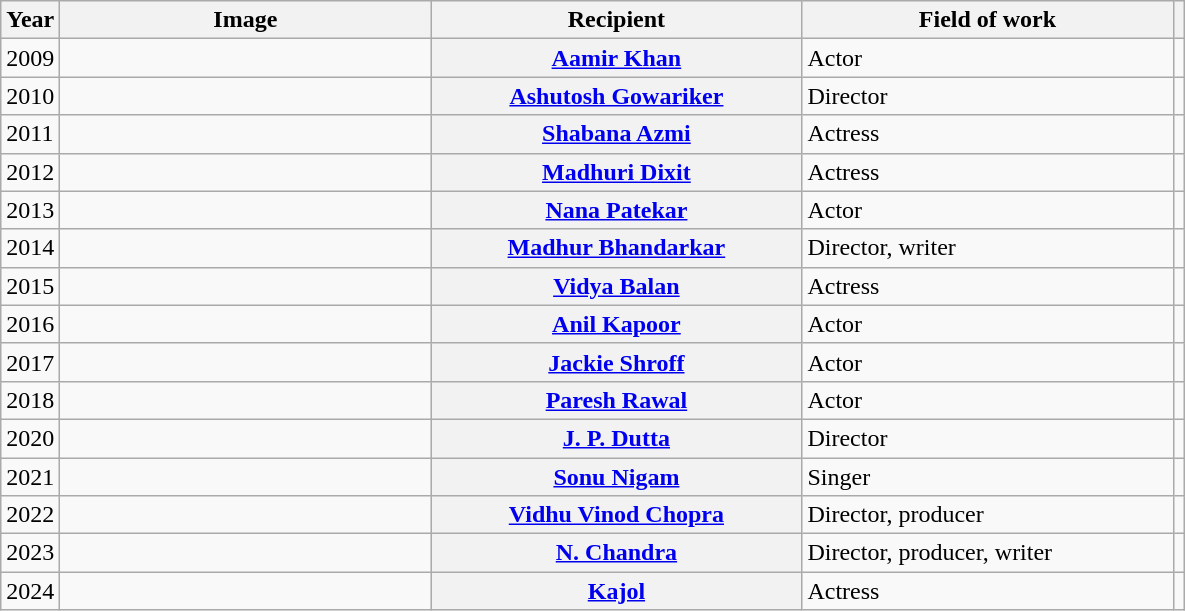<table class="wikitable plainrowheaders sortable">
<tr>
<th scope="col" width=20px>Year</th>
<th scope="col" width=240px>Image</th>
<th scope="col" width=240px>Recipient</th>
<th scope="col" width=240px>Field of work</th>
<th scope="col" class="unsortable"></th>
</tr>
<tr>
<td>2009</td>
<td></td>
<th scope="row"><strong><a href='#'>Aamir Khan</a></strong></th>
<td>Actor</td>
<td style="text-align:center;"></td>
</tr>
<tr>
<td>2010</td>
<td></td>
<th scope="row"><strong><a href='#'>Ashutosh Gowariker</a></strong></th>
<td>Director</td>
<td style="text-align:center;"></td>
</tr>
<tr>
<td>2011</td>
<td></td>
<th scope="row"><strong><a href='#'>Shabana Azmi</a></strong></th>
<td>Actress</td>
<td style="text-align:center;"></td>
</tr>
<tr>
<td>2012</td>
<td></td>
<th scope="row"><strong><a href='#'>Madhuri Dixit</a></strong></th>
<td>Actress</td>
<td style="text-align:center;"></td>
</tr>
<tr>
<td>2013</td>
<td></td>
<th scope="row"><strong><a href='#'>Nana Patekar</a></strong></th>
<td>Actor</td>
<td style="text-align:center;"></td>
</tr>
<tr>
<td>2014</td>
<td></td>
<th scope="row"><strong><a href='#'>Madhur Bhandarkar</a></strong></th>
<td>Director, writer</td>
<td style="text-align:center;"></td>
</tr>
<tr>
<td>2015</td>
<td></td>
<th scope="row"><strong><a href='#'>Vidya Balan</a></strong></th>
<td>Actress</td>
<td></td>
</tr>
<tr>
<td>2016</td>
<td></td>
<th scope="row"><strong><a href='#'>Anil Kapoor</a></strong></th>
<td>Actor</td>
<td style="text-align:center;"></td>
</tr>
<tr>
<td>2017</td>
<td></td>
<th scope="row"><strong><a href='#'>Jackie Shroff</a></strong></th>
<td>Actor</td>
<td style="text-align:center;"></td>
</tr>
<tr>
<td>2018</td>
<td></td>
<th scope="row"><strong><a href='#'>Paresh Rawal</a></strong></th>
<td>Actor</td>
<td style="text-align:center;"></td>
</tr>
<tr>
<td>2020</td>
<td></td>
<th scope="row"><strong><a href='#'>J. P. Dutta</a></strong></th>
<td>Director</td>
<td style="text-align:center;"></td>
</tr>
<tr>
<td>2021</td>
<td></td>
<th scope="row"><strong><a href='#'>Sonu Nigam</a></strong></th>
<td>Singer</td>
<td style="text-align:center;"></td>
</tr>
<tr>
<td>2022</td>
<td></td>
<th scope="row"><strong><a href='#'>Vidhu Vinod Chopra</a></strong></th>
<td>Director, producer</td>
<td style="text-align:center;"></td>
</tr>
<tr>
<td>2023</td>
<td></td>
<th scope="row"><strong><a href='#'>N. Chandra</a></strong></th>
<td>Director, producer, writer</td>
<td style="text-align:center;"></td>
</tr>
<tr>
<td>2024</td>
<td></td>
<th scope="row"><strong><a href='#'>Kajol</a></strong></th>
<td>Actress</td>
<td style="text-align:center;"></td>
</tr>
</table>
